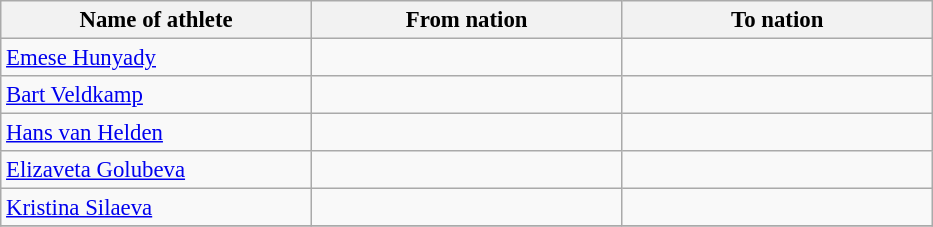<table class="wikitable sortable" style="border-collapse: collapse; font-size: 95%;">
<tr>
<th width=200>Name of athlete</th>
<th width=200>From nation</th>
<th width=200>To nation</th>
</tr>
<tr>
<td><a href='#'>Emese Hunyady</a></td>
<td></td>
<td></td>
</tr>
<tr>
<td><a href='#'>Bart Veldkamp</a></td>
<td></td>
<td></td>
</tr>
<tr>
<td><a href='#'>Hans van Helden</a></td>
<td></td>
<td></td>
</tr>
<tr>
<td><a href='#'>Elizaveta Golubeva</a></td>
<td></td>
<td></td>
</tr>
<tr>
<td><a href='#'>Kristina Silaeva</a></td>
<td></td>
<td></td>
</tr>
<tr>
</tr>
</table>
